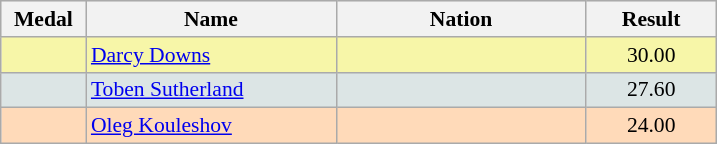<table class=wikitable style="border:1px solid #AAAAAA;font-size:90%">
<tr bgcolor="#E4E4E4">
<th width=50>Medal</th>
<th width=160>Name</th>
<th width=160>Nation</th>
<th width=80>Result</th>
</tr>
<tr bgcolor="#F7F6A8">
<td align="center"></td>
<td><a href='#'>Darcy Downs</a></td>
<td></td>
<td align="center">30.00</td>
</tr>
<tr bgcolor="#DCE5E5">
<td align="center"></td>
<td><a href='#'>Toben Sutherland</a></td>
<td></td>
<td align="center">27.60</td>
</tr>
<tr bgcolor="#FFDAB9">
<td align="center"></td>
<td><a href='#'>Oleg Kouleshov</a></td>
<td></td>
<td align="center">24.00</td>
</tr>
</table>
